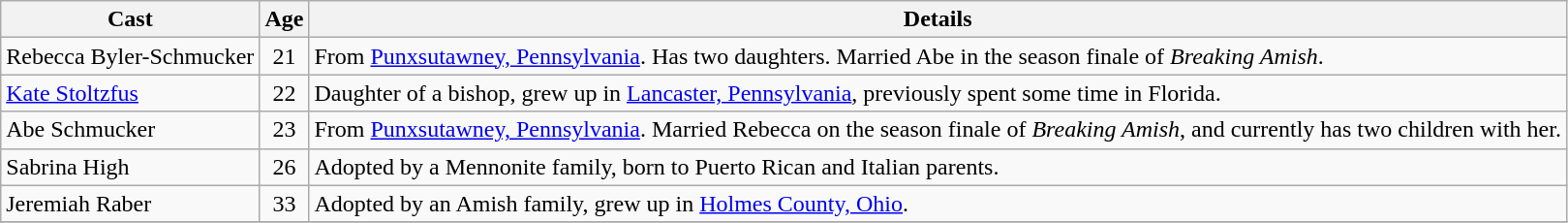<table class="wikitable">
<tr>
<th>Cast</th>
<th>Age</th>
<th>Details</th>
</tr>
<tr>
<td>Rebecca Byler-Schmucker </td>
<td style="text-align:center;">21</td>
<td>From <a href='#'>Punxsutawney, Pennsylvania</a>. Has two daughters. Married Abe in the season finale of <em>Breaking Amish</em>.</td>
</tr>
<tr>
<td><a href='#'>Kate Stoltzfus</a></td>
<td style="text-align:center;">22</td>
<td>Daughter of a bishop, grew up in <a href='#'>Lancaster, Pennsylvania</a>, previously spent some time in Florida.</td>
</tr>
<tr>
<td>Abe Schmucker</td>
<td style="text-align:center;">23</td>
<td>From <a href='#'>Punxsutawney, Pennsylvania</a>. Married Rebecca on the season finale of <em>Breaking Amish</em>, and currently has two children with her.</td>
</tr>
<tr>
<td>Sabrina High</td>
<td style="text-align:center;">26</td>
<td>Adopted by a Mennonite family, born to Puerto Rican and Italian parents.</td>
</tr>
<tr>
<td>Jeremiah Raber</td>
<td style="text-align:center;">33</td>
<td>Adopted by an Amish family, grew up in <a href='#'>Holmes County, Ohio</a>.</td>
</tr>
<tr>
</tr>
</table>
